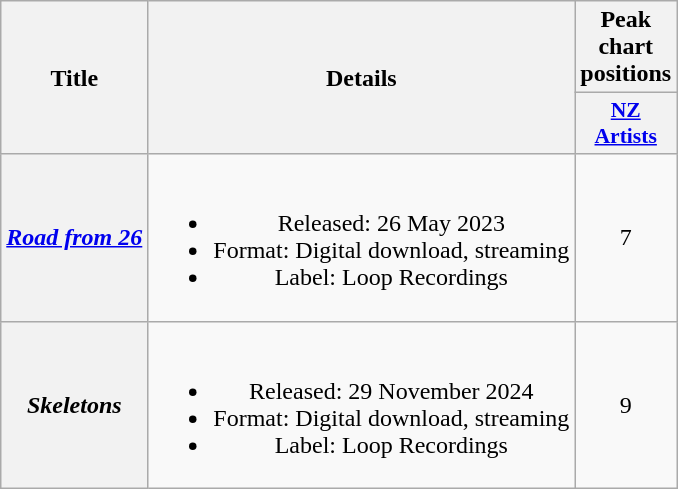<table class="wikitable plainrowheaders" style="text-align:center;" border="1">
<tr>
<th scope="col" rowspan="2">Title</th>
<th scope="col" rowspan="2">Details</th>
<th scope="col" colspan="1">Peak chart positions</th>
</tr>
<tr>
<th scope="col" style="width:3em;font-size:90%;"><a href='#'>NZ<br>Artists</a><br></th>
</tr>
<tr>
<th scope="row"><em><a href='#'>Road from 26</a></em></th>
<td><br><ul><li>Released: 26 May 2023</li><li>Format: Digital download, streaming</li><li>Label: Loop Recordings</li></ul></td>
<td>7</td>
</tr>
<tr>
<th scope="row"><em>Skeletons</em></th>
<td><br><ul><li>Released: 29 November 2024</li><li>Format: Digital download, streaming</li><li>Label: Loop Recordings</li></ul></td>
<td>9</td>
</tr>
</table>
